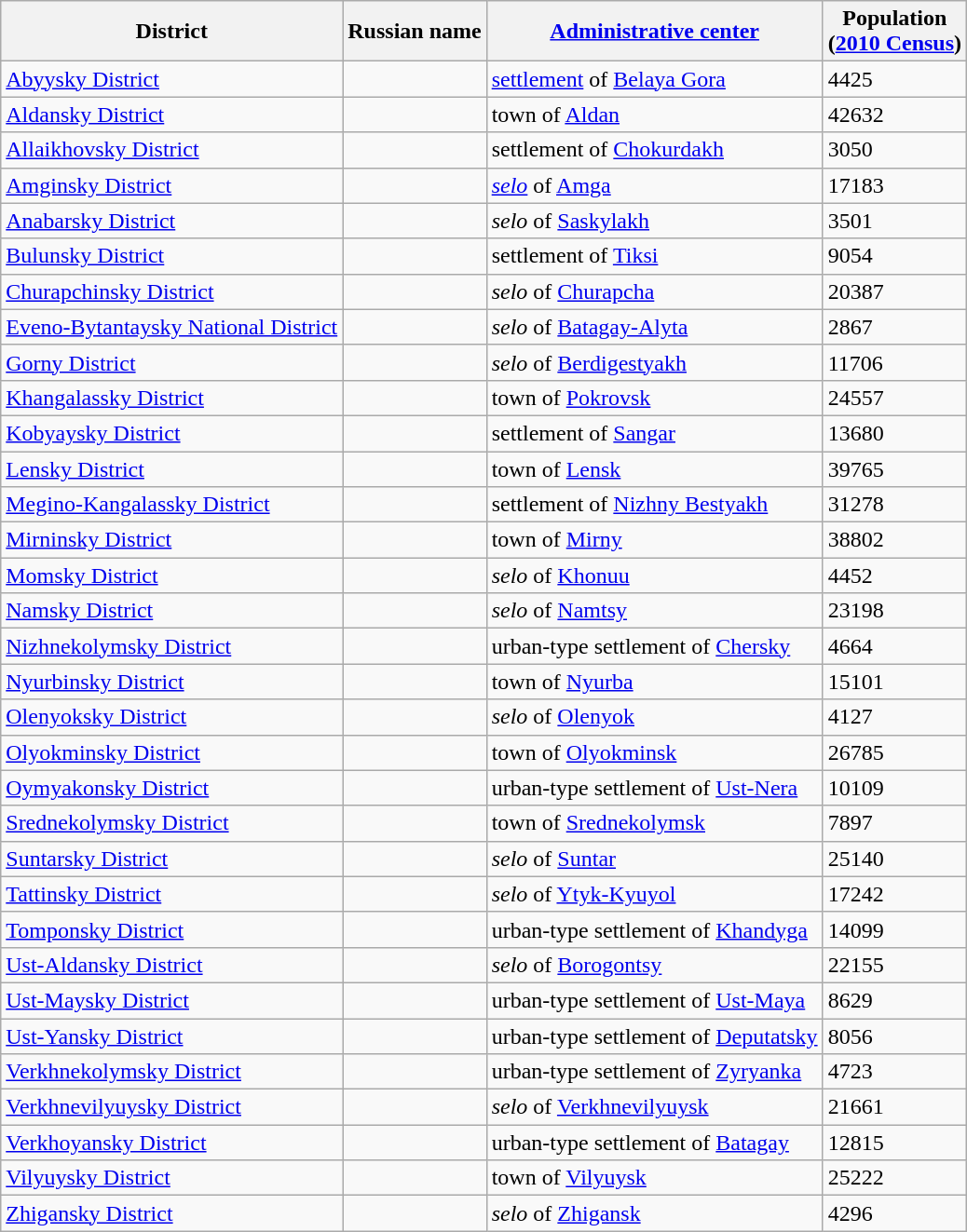<table class="wikitable sortable">
<tr>
<th>District</th>
<th>Russian name</th>
<th><a href='#'>Administrative center</a></th>
<th>Population<br>(<a href='#'>2010 Census</a>)</th>
</tr>
<tr>
<td><a href='#'>Abyysky District</a></td>
<td></td>
<td><a href='#'>settlement</a> of <a href='#'>Belaya Gora</a></td>
<td>4425</td>
</tr>
<tr>
<td><a href='#'>Aldansky District</a></td>
<td></td>
<td>town of <a href='#'>Aldan</a></td>
<td>42632</td>
</tr>
<tr>
<td><a href='#'>Allaikhovsky District</a></td>
<td></td>
<td>settlement of <a href='#'>Chokurdakh</a></td>
<td>3050</td>
</tr>
<tr>
<td><a href='#'>Amginsky District</a></td>
<td></td>
<td><em><a href='#'>selo</a></em> of <a href='#'>Amga</a></td>
<td>17183</td>
</tr>
<tr>
<td><a href='#'>Anabarsky District</a></td>
<td></td>
<td><em>selo</em> of <a href='#'>Saskylakh</a></td>
<td>3501</td>
</tr>
<tr>
<td><a href='#'>Bulunsky District</a></td>
<td></td>
<td>settlement of <a href='#'>Tiksi</a></td>
<td>9054</td>
</tr>
<tr>
<td><a href='#'>Churapchinsky District</a></td>
<td></td>
<td><em>selo</em> of <a href='#'>Churapcha</a></td>
<td>20387</td>
</tr>
<tr>
<td><a href='#'>Eveno-Bytantaysky National District</a></td>
<td></td>
<td><em>selo</em> of <a href='#'>Batagay-Alyta</a></td>
<td>2867</td>
</tr>
<tr>
<td><a href='#'>Gorny District</a></td>
<td></td>
<td><em>selo</em> of <a href='#'>Berdigestyakh</a></td>
<td>11706</td>
</tr>
<tr>
<td><a href='#'>Khangalassky District</a></td>
<td></td>
<td>town of <a href='#'>Pokrovsk</a></td>
<td>24557</td>
</tr>
<tr>
<td><a href='#'>Kobyaysky District</a></td>
<td></td>
<td>settlement of <a href='#'>Sangar</a></td>
<td>13680</td>
</tr>
<tr>
<td><a href='#'>Lensky District</a></td>
<td></td>
<td>town of <a href='#'>Lensk</a></td>
<td>39765</td>
</tr>
<tr>
<td><a href='#'>Megino-Kangalassky District</a></td>
<td></td>
<td>settlement of <a href='#'>Nizhny Bestyakh</a></td>
<td>31278</td>
</tr>
<tr>
<td><a href='#'>Mirninsky District</a></td>
<td></td>
<td>town of <a href='#'>Mirny</a></td>
<td>38802</td>
</tr>
<tr>
<td><a href='#'>Momsky District</a></td>
<td></td>
<td><em>selo</em> of <a href='#'>Khonuu</a></td>
<td>4452</td>
</tr>
<tr>
<td><a href='#'>Namsky District</a></td>
<td></td>
<td><em>selo</em> of <a href='#'>Namtsy</a></td>
<td>23198</td>
</tr>
<tr>
<td><a href='#'>Nizhnekolymsky District</a></td>
<td></td>
<td>urban-type settlement of <a href='#'>Chersky</a></td>
<td>4664</td>
</tr>
<tr>
<td><a href='#'>Nyurbinsky District</a></td>
<td></td>
<td>town of <a href='#'>Nyurba</a></td>
<td>15101</td>
</tr>
<tr>
<td><a href='#'>Olenyoksky District</a></td>
<td></td>
<td><em>selo</em> of <a href='#'>Olenyok</a></td>
<td>4127</td>
</tr>
<tr>
<td><a href='#'>Olyokminsky District</a></td>
<td></td>
<td>town of <a href='#'>Olyokminsk</a></td>
<td>26785</td>
</tr>
<tr>
<td><a href='#'>Oymyakonsky District</a></td>
<td></td>
<td>urban-type settlement of <a href='#'>Ust-Nera</a></td>
<td>10109</td>
</tr>
<tr>
<td><a href='#'>Srednekolymsky District</a></td>
<td></td>
<td>town of <a href='#'>Srednekolymsk</a></td>
<td>7897</td>
</tr>
<tr>
<td><a href='#'>Suntarsky District</a></td>
<td></td>
<td><em>selo</em> of <a href='#'>Suntar</a></td>
<td>25140</td>
</tr>
<tr>
<td><a href='#'>Tattinsky District</a></td>
<td></td>
<td><em>selo</em> of <a href='#'>Ytyk-Kyuyol</a></td>
<td>17242</td>
</tr>
<tr>
<td><a href='#'>Tomponsky District</a></td>
<td></td>
<td>urban-type settlement of <a href='#'>Khandyga</a></td>
<td>14099</td>
</tr>
<tr>
<td><a href='#'>Ust-Aldansky District</a></td>
<td></td>
<td><em>selo</em> of <a href='#'>Borogontsy</a></td>
<td>22155</td>
</tr>
<tr>
<td><a href='#'>Ust-Maysky District</a></td>
<td></td>
<td>urban-type settlement of <a href='#'>Ust-Maya</a></td>
<td>8629</td>
</tr>
<tr>
<td><a href='#'>Ust-Yansky District</a></td>
<td></td>
<td>urban-type settlement of <a href='#'>Deputatsky</a></td>
<td>8056</td>
</tr>
<tr>
<td><a href='#'>Verkhnekolymsky District</a></td>
<td></td>
<td>urban-type settlement of <a href='#'>Zyryanka</a></td>
<td>4723</td>
</tr>
<tr>
<td><a href='#'>Verkhnevilyuysky District</a></td>
<td></td>
<td><em>selo</em> of <a href='#'>Verkhnevilyuysk</a></td>
<td>21661</td>
</tr>
<tr>
<td><a href='#'>Verkhoyansky District</a></td>
<td></td>
<td>urban-type settlement of <a href='#'>Batagay</a></td>
<td>12815</td>
</tr>
<tr>
<td><a href='#'>Vilyuysky District</a></td>
<td></td>
<td>town of <a href='#'>Vilyuysk</a></td>
<td>25222</td>
</tr>
<tr>
<td><a href='#'>Zhigansky District</a></td>
<td></td>
<td><em>selo</em> of <a href='#'>Zhigansk</a></td>
<td>4296</td>
</tr>
</table>
